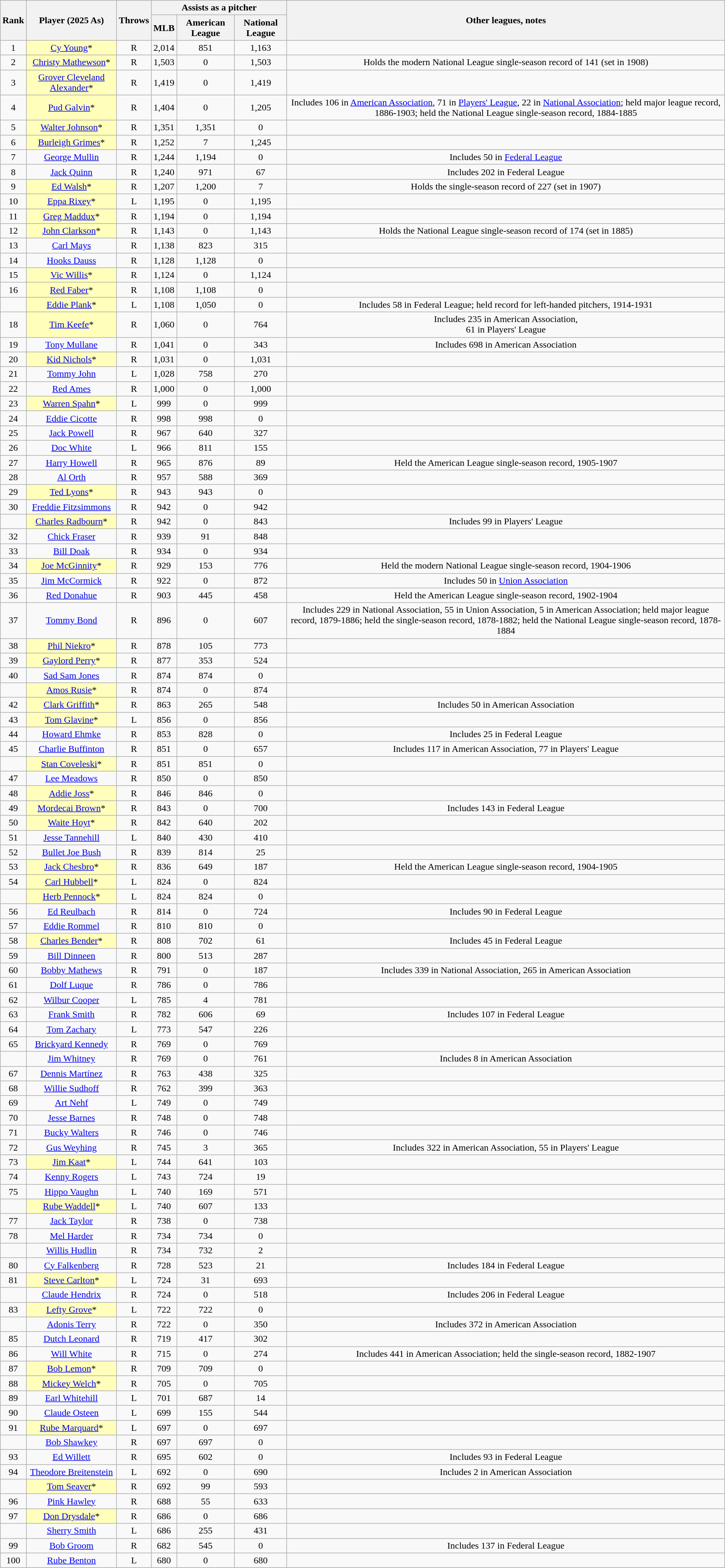<table class="wikitable sortable" style="text-align:center">
<tr style="white-space:nowrap;">
<th rowspan=2>Rank</th>
<th rowspan=2 scope="col">Player (2025 As)</th>
<th rowspan=2>Throws</th>
<th colspan=3>Assists as a pitcher</th>
<th rowspan=2>Other leagues, notes</th>
</tr>
<tr>
<th>MLB</th>
<th>American League</th>
<th>National League</th>
</tr>
<tr>
<td>1</td>
<td style="background:#ffffbb;"><a href='#'>Cy Young</a>*</td>
<td>R</td>
<td>2,014</td>
<td>851</td>
<td>1,163</td>
<td></td>
</tr>
<tr>
<td>2</td>
<td style="background:#ffffbb;"><a href='#'>Christy Mathewson</a>*</td>
<td>R</td>
<td>1,503</td>
<td>0</td>
<td>1,503</td>
<td>Holds the modern National League single-season record of 141 (set in 1908)</td>
</tr>
<tr>
<td>3</td>
<td style="background:#ffffbb;"><a href='#'>Grover Cleveland Alexander</a>*</td>
<td>R</td>
<td>1,419</td>
<td>0</td>
<td>1,419</td>
<td></td>
</tr>
<tr>
<td>4</td>
<td style="background:#ffffbb;"><a href='#'>Pud Galvin</a>*</td>
<td>R</td>
<td>1,404</td>
<td>0</td>
<td>1,205</td>
<td>Includes 106 in <a href='#'>American Association</a>, 71 in <a href='#'>Players' League</a>, 22 in <a href='#'>National Association</a>; held major league record, 1886-1903; held the National League single-season record, 1884-1885</td>
</tr>
<tr>
<td>5</td>
<td style="background:#ffffbb;"><a href='#'>Walter Johnson</a>*</td>
<td>R</td>
<td>1,351</td>
<td>1,351</td>
<td>0</td>
<td></td>
</tr>
<tr>
<td>6</td>
<td style="background:#ffffbb;"><a href='#'>Burleigh Grimes</a>*</td>
<td>R</td>
<td>1,252</td>
<td>7</td>
<td>1,245</td>
<td></td>
</tr>
<tr>
<td>7</td>
<td><a href='#'>George Mullin</a></td>
<td>R</td>
<td>1,244</td>
<td>1,194</td>
<td>0</td>
<td>Includes 50 in <a href='#'>Federal League</a></td>
</tr>
<tr>
<td>8</td>
<td><a href='#'>Jack Quinn</a></td>
<td>R</td>
<td>1,240</td>
<td>971</td>
<td>67</td>
<td>Includes 202 in Federal League</td>
</tr>
<tr>
<td>9</td>
<td style="background:#ffffbb;"><a href='#'>Ed Walsh</a>*</td>
<td>R</td>
<td>1,207</td>
<td>1,200</td>
<td>7</td>
<td>Holds the single-season record of 227 (set in 1907)</td>
</tr>
<tr>
<td>10</td>
<td style="background:#ffffbb;"><a href='#'>Eppa Rixey</a>*</td>
<td>L</td>
<td>1,195</td>
<td>0</td>
<td>1,195</td>
<td></td>
</tr>
<tr>
<td>11</td>
<td style="background:#ffffbb;"><a href='#'>Greg Maddux</a>*</td>
<td>R</td>
<td>1,194</td>
<td>0</td>
<td>1,194</td>
<td></td>
</tr>
<tr>
<td>12</td>
<td style="background:#ffffbb;"><a href='#'>John Clarkson</a>*</td>
<td>R</td>
<td>1,143</td>
<td>0</td>
<td>1,143</td>
<td>Holds the National League single-season record of 174 (set in 1885)</td>
</tr>
<tr>
<td>13</td>
<td><a href='#'>Carl Mays</a></td>
<td>R</td>
<td>1,138</td>
<td>823</td>
<td>315</td>
<td></td>
</tr>
<tr>
<td>14</td>
<td><a href='#'>Hooks Dauss</a></td>
<td>R</td>
<td>1,128</td>
<td>1,128</td>
<td>0</td>
<td></td>
</tr>
<tr>
<td>15</td>
<td style="background:#ffffbb;"><a href='#'>Vic Willis</a>*</td>
<td>R</td>
<td>1,124</td>
<td>0</td>
<td>1,124</td>
<td></td>
</tr>
<tr>
<td>16</td>
<td style="background:#ffffbb;"><a href='#'>Red Faber</a>*</td>
<td>R</td>
<td>1,108</td>
<td>1,108</td>
<td>0</td>
<td></td>
</tr>
<tr>
<td></td>
<td style="background:#ffffbb;"><a href='#'>Eddie Plank</a>*</td>
<td>L</td>
<td>1,108</td>
<td>1,050</td>
<td>0</td>
<td>Includes 58 in Federal League; held record for left-handed pitchers, 1914-1931</td>
</tr>
<tr>
<td>18</td>
<td style="background:#ffffbb;"><a href='#'>Tim Keefe</a>*</td>
<td>R</td>
<td>1,060</td>
<td>0</td>
<td>764</td>
<td>Includes 235 in American Association, <br>61 in Players' League</td>
</tr>
<tr>
<td>19</td>
<td><a href='#'>Tony Mullane</a></td>
<td>R</td>
<td>1,041</td>
<td>0</td>
<td>343</td>
<td>Includes 698 in American Association</td>
</tr>
<tr>
<td>20</td>
<td style="background:#ffffbb;"><a href='#'>Kid Nichols</a>*</td>
<td>R</td>
<td>1,031</td>
<td>0</td>
<td>1,031</td>
<td></td>
</tr>
<tr>
<td>21</td>
<td><a href='#'>Tommy John</a></td>
<td>L</td>
<td>1,028</td>
<td>758</td>
<td>270</td>
<td></td>
</tr>
<tr>
<td>22</td>
<td><a href='#'>Red Ames</a></td>
<td>R</td>
<td>1,000</td>
<td>0</td>
<td>1,000</td>
<td></td>
</tr>
<tr>
<td>23</td>
<td style="background:#ffffbb;"><a href='#'>Warren Spahn</a>*</td>
<td>L</td>
<td>999</td>
<td>0</td>
<td>999</td>
<td></td>
</tr>
<tr>
<td>24</td>
<td><a href='#'>Eddie Cicotte</a></td>
<td>R</td>
<td>998</td>
<td>998</td>
<td>0</td>
<td></td>
</tr>
<tr>
<td>25</td>
<td><a href='#'>Jack Powell</a></td>
<td>R</td>
<td>967</td>
<td>640</td>
<td>327</td>
<td></td>
</tr>
<tr>
<td>26</td>
<td><a href='#'>Doc White</a></td>
<td>L</td>
<td>966</td>
<td>811</td>
<td>155</td>
<td></td>
</tr>
<tr>
<td>27</td>
<td><a href='#'>Harry Howell</a></td>
<td>R</td>
<td>965</td>
<td>876</td>
<td>89</td>
<td>Held the American League single-season record, 1905-1907</td>
</tr>
<tr>
<td>28</td>
<td><a href='#'>Al Orth</a></td>
<td>R</td>
<td>957</td>
<td>588</td>
<td>369</td>
<td></td>
</tr>
<tr>
<td>29</td>
<td style="background:#ffffbb;"><a href='#'>Ted Lyons</a>*</td>
<td>R</td>
<td>943</td>
<td>943</td>
<td>0</td>
<td></td>
</tr>
<tr>
<td>30</td>
<td><a href='#'>Freddie Fitzsimmons</a></td>
<td>R</td>
<td>942</td>
<td>0</td>
<td>942</td>
<td></td>
</tr>
<tr>
<td></td>
<td style="background:#ffffbb;"><a href='#'>Charles Radbourn</a>*</td>
<td>R</td>
<td>942</td>
<td>0</td>
<td>843</td>
<td>Includes 99 in Players' League</td>
</tr>
<tr>
<td>32</td>
<td><a href='#'>Chick Fraser</a></td>
<td>R</td>
<td>939</td>
<td>91</td>
<td>848</td>
<td></td>
</tr>
<tr>
<td>33</td>
<td><a href='#'>Bill Doak</a></td>
<td>R</td>
<td>934</td>
<td>0</td>
<td>934</td>
<td></td>
</tr>
<tr>
<td>34</td>
<td style="background:#ffffbb;"><a href='#'>Joe McGinnity</a>*</td>
<td>R</td>
<td>929</td>
<td>153</td>
<td>776</td>
<td>Held the modern National League single-season record, 1904-1906</td>
</tr>
<tr>
<td>35</td>
<td><a href='#'>Jim McCormick</a></td>
<td>R</td>
<td>922</td>
<td>0</td>
<td>872</td>
<td>Includes 50 in <a href='#'>Union Association</a></td>
</tr>
<tr>
<td>36</td>
<td><a href='#'>Red Donahue</a></td>
<td>R</td>
<td>903</td>
<td>445</td>
<td>458</td>
<td>Held the American League single-season record, 1902-1904</td>
</tr>
<tr>
<td>37</td>
<td><a href='#'>Tommy Bond</a></td>
<td>R</td>
<td>896</td>
<td>0</td>
<td>607</td>
<td>Includes 229 in National Association, 55 in Union Association, 5 in American Association; held major league record, 1879-1886; held the single-season record, 1878-1882; held the National League single-season record, 1878-1884</td>
</tr>
<tr>
<td>38</td>
<td style="background:#ffffbb;"><a href='#'>Phil Niekro</a>*</td>
<td>R</td>
<td>878</td>
<td>105</td>
<td>773</td>
<td></td>
</tr>
<tr>
<td>39</td>
<td style="background:#ffffbb;"><a href='#'>Gaylord Perry</a>*</td>
<td>R</td>
<td>877</td>
<td>353</td>
<td>524</td>
<td></td>
</tr>
<tr>
<td>40</td>
<td><a href='#'>Sad Sam Jones</a></td>
<td>R</td>
<td>874</td>
<td>874</td>
<td>0</td>
<td></td>
</tr>
<tr>
<td></td>
<td style="background:#ffffbb;"><a href='#'>Amos Rusie</a>*</td>
<td>R</td>
<td>874</td>
<td>0</td>
<td>874</td>
<td></td>
</tr>
<tr>
<td>42</td>
<td style="background:#ffffbb;"><a href='#'>Clark Griffith</a>*</td>
<td>R</td>
<td>863</td>
<td>265</td>
<td>548</td>
<td>Includes 50 in American Association</td>
</tr>
<tr>
<td>43</td>
<td style="background:#ffffbb;"><a href='#'>Tom Glavine</a>*</td>
<td>L</td>
<td>856</td>
<td>0</td>
<td>856</td>
<td></td>
</tr>
<tr>
<td>44</td>
<td><a href='#'>Howard Ehmke</a></td>
<td>R</td>
<td>853</td>
<td>828</td>
<td>0</td>
<td>Includes 25 in Federal League</td>
</tr>
<tr>
<td>45</td>
<td><a href='#'>Charlie Buffinton</a></td>
<td>R</td>
<td>851</td>
<td>0</td>
<td>657</td>
<td>Includes 117 in American Association, 77 in Players' League</td>
</tr>
<tr>
<td></td>
<td style="background:#ffffbb;"><a href='#'>Stan Coveleski</a>*</td>
<td>R</td>
<td>851</td>
<td>851</td>
<td>0</td>
<td></td>
</tr>
<tr>
<td>47</td>
<td><a href='#'>Lee Meadows</a></td>
<td>R</td>
<td>850</td>
<td>0</td>
<td>850</td>
<td></td>
</tr>
<tr>
<td>48</td>
<td style="background:#ffffbb;"><a href='#'>Addie Joss</a>*</td>
<td>R</td>
<td>846</td>
<td>846</td>
<td>0</td>
<td></td>
</tr>
<tr>
<td>49</td>
<td style="background:#ffffbb;"><a href='#'>Mordecai Brown</a>*</td>
<td>R</td>
<td>843</td>
<td>0</td>
<td>700</td>
<td>Includes 143 in Federal League</td>
</tr>
<tr>
<td>50</td>
<td style="background:#ffffbb;"><a href='#'>Waite Hoyt</a>*</td>
<td>R</td>
<td>842</td>
<td>640</td>
<td>202</td>
<td></td>
</tr>
<tr>
<td>51</td>
<td><a href='#'>Jesse Tannehill</a></td>
<td>L</td>
<td>840</td>
<td>430</td>
<td>410</td>
<td></td>
</tr>
<tr>
<td>52</td>
<td><a href='#'>Bullet Joe Bush</a></td>
<td>R</td>
<td>839</td>
<td>814</td>
<td>25</td>
<td></td>
</tr>
<tr>
<td>53</td>
<td style="background:#ffffbb;"><a href='#'>Jack Chesbro</a>*</td>
<td>R</td>
<td>836</td>
<td>649</td>
<td>187</td>
<td>Held the American League single-season record, 1904-1905</td>
</tr>
<tr>
<td>54</td>
<td style="background:#ffffbb;"><a href='#'>Carl Hubbell</a>*</td>
<td>L</td>
<td>824</td>
<td>0</td>
<td>824</td>
<td></td>
</tr>
<tr>
<td></td>
<td style="background:#ffffbb;"><a href='#'>Herb Pennock</a>*</td>
<td>L</td>
<td>824</td>
<td>824</td>
<td>0</td>
<td></td>
</tr>
<tr>
<td>56</td>
<td><a href='#'>Ed Reulbach</a></td>
<td>R</td>
<td>814</td>
<td>0</td>
<td>724</td>
<td>Includes 90 in Federal League</td>
</tr>
<tr>
<td>57</td>
<td><a href='#'>Eddie Rommel</a></td>
<td>R</td>
<td>810</td>
<td>810</td>
<td>0</td>
<td></td>
</tr>
<tr>
<td>58</td>
<td style="background:#ffffbb;"><a href='#'>Charles Bender</a>*</td>
<td>R</td>
<td>808</td>
<td>702</td>
<td>61</td>
<td>Includes 45 in Federal League</td>
</tr>
<tr>
<td>59</td>
<td><a href='#'>Bill Dinneen</a></td>
<td>R</td>
<td>800</td>
<td>513</td>
<td>287</td>
<td></td>
</tr>
<tr>
<td>60</td>
<td><a href='#'>Bobby Mathews</a></td>
<td>R</td>
<td>791</td>
<td>0</td>
<td>187</td>
<td>Includes 339 in National Association, 265 in American Association</td>
</tr>
<tr>
<td>61</td>
<td><a href='#'>Dolf Luque</a></td>
<td>R</td>
<td>786</td>
<td>0</td>
<td>786</td>
<td></td>
</tr>
<tr>
<td>62</td>
<td><a href='#'>Wilbur Cooper</a></td>
<td>L</td>
<td>785</td>
<td>4</td>
<td>781</td>
<td></td>
</tr>
<tr>
<td>63</td>
<td><a href='#'>Frank Smith</a></td>
<td>R</td>
<td>782</td>
<td>606</td>
<td>69</td>
<td>Includes 107 in Federal League</td>
</tr>
<tr>
<td>64</td>
<td><a href='#'>Tom Zachary</a></td>
<td>L</td>
<td>773</td>
<td>547</td>
<td>226</td>
<td></td>
</tr>
<tr>
<td>65</td>
<td><a href='#'>Brickyard Kennedy</a></td>
<td>R</td>
<td>769</td>
<td>0</td>
<td>769</td>
<td></td>
</tr>
<tr>
<td></td>
<td><a href='#'>Jim Whitney</a></td>
<td>R</td>
<td>769</td>
<td>0</td>
<td>761</td>
<td>Includes 8 in American Association</td>
</tr>
<tr>
<td>67</td>
<td><a href='#'>Dennis Martínez</a></td>
<td>R</td>
<td>763</td>
<td>438</td>
<td>325</td>
<td></td>
</tr>
<tr>
<td>68</td>
<td><a href='#'>Willie Sudhoff</a></td>
<td>R</td>
<td>762</td>
<td>399</td>
<td>363</td>
<td></td>
</tr>
<tr>
<td>69</td>
<td><a href='#'>Art Nehf</a></td>
<td>L</td>
<td>749</td>
<td>0</td>
<td>749</td>
<td></td>
</tr>
<tr>
<td>70</td>
<td><a href='#'>Jesse Barnes</a></td>
<td>R</td>
<td>748</td>
<td>0</td>
<td>748</td>
<td></td>
</tr>
<tr>
<td>71</td>
<td><a href='#'>Bucky Walters</a></td>
<td>R</td>
<td>746</td>
<td>0</td>
<td>746</td>
<td></td>
</tr>
<tr>
<td>72</td>
<td><a href='#'>Gus Weyhing</a></td>
<td>R</td>
<td>745</td>
<td>3</td>
<td>365</td>
<td>Includes 322 in American Association, 55 in Players' League</td>
</tr>
<tr>
<td>73</td>
<td style="background:#ffffbb;"><a href='#'>Jim Kaat</a>*</td>
<td>L</td>
<td>744</td>
<td>641</td>
<td>103</td>
<td></td>
</tr>
<tr>
<td>74</td>
<td><a href='#'>Kenny Rogers</a></td>
<td>L</td>
<td>743</td>
<td>724</td>
<td>19</td>
<td></td>
</tr>
<tr>
<td>75</td>
<td><a href='#'>Hippo Vaughn</a></td>
<td>L</td>
<td>740</td>
<td>169</td>
<td>571</td>
<td></td>
</tr>
<tr>
<td></td>
<td style="background:#ffffbb;"><a href='#'>Rube Waddell</a>*</td>
<td>L</td>
<td>740</td>
<td>607</td>
<td>133</td>
<td></td>
</tr>
<tr>
<td>77</td>
<td><a href='#'>Jack Taylor</a></td>
<td>R</td>
<td>738</td>
<td>0</td>
<td>738</td>
<td></td>
</tr>
<tr>
<td>78</td>
<td><a href='#'>Mel Harder</a></td>
<td>R</td>
<td>734</td>
<td>734</td>
<td>0</td>
<td></td>
</tr>
<tr>
<td></td>
<td><a href='#'>Willis Hudlin</a></td>
<td>R</td>
<td>734</td>
<td>732</td>
<td>2</td>
<td></td>
</tr>
<tr>
<td>80</td>
<td><a href='#'>Cy Falkenberg</a></td>
<td>R</td>
<td>728</td>
<td>523</td>
<td>21</td>
<td>Includes 184 in Federal League</td>
</tr>
<tr>
<td>81</td>
<td style="background:#ffffbb;"><a href='#'>Steve Carlton</a>*</td>
<td>L</td>
<td>724</td>
<td>31</td>
<td>693</td>
<td></td>
</tr>
<tr>
<td></td>
<td><a href='#'>Claude Hendrix</a></td>
<td>R</td>
<td>724</td>
<td>0</td>
<td>518</td>
<td>Includes 206 in Federal League</td>
</tr>
<tr>
<td>83</td>
<td style="background:#ffffbb;"><a href='#'>Lefty Grove</a>*</td>
<td>L</td>
<td>722</td>
<td>722</td>
<td>0</td>
<td></td>
</tr>
<tr>
<td></td>
<td><a href='#'>Adonis Terry</a></td>
<td>R</td>
<td>722</td>
<td>0</td>
<td>350</td>
<td>Includes 372 in American Association</td>
</tr>
<tr>
<td>85</td>
<td><a href='#'>Dutch Leonard</a></td>
<td>R</td>
<td>719</td>
<td>417</td>
<td>302</td>
<td></td>
</tr>
<tr>
<td>86</td>
<td><a href='#'>Will White</a></td>
<td>R</td>
<td>715</td>
<td>0</td>
<td>274</td>
<td>Includes 441 in American Association; held the single-season record, 1882-1907</td>
</tr>
<tr>
<td>87</td>
<td style="background:#ffffbb;"><a href='#'>Bob Lemon</a>*</td>
<td>R</td>
<td>709</td>
<td>709</td>
<td>0</td>
<td></td>
</tr>
<tr>
<td>88</td>
<td style="background:#ffffbb;"><a href='#'>Mickey Welch</a>*</td>
<td>R</td>
<td>705</td>
<td>0</td>
<td>705</td>
<td></td>
</tr>
<tr>
<td>89</td>
<td><a href='#'>Earl Whitehill</a></td>
<td>L</td>
<td>701</td>
<td>687</td>
<td>14</td>
<td></td>
</tr>
<tr>
<td>90</td>
<td><a href='#'>Claude Osteen</a></td>
<td>L</td>
<td>699</td>
<td>155</td>
<td>544</td>
<td></td>
</tr>
<tr>
<td>91</td>
<td style="background:#ffffbb;"><a href='#'>Rube Marquard</a>*</td>
<td>L</td>
<td>697</td>
<td>0</td>
<td>697</td>
<td></td>
</tr>
<tr>
<td></td>
<td><a href='#'>Bob Shawkey</a></td>
<td>R</td>
<td>697</td>
<td>697</td>
<td>0</td>
<td></td>
</tr>
<tr>
<td>93</td>
<td><a href='#'>Ed Willett</a></td>
<td>R</td>
<td>695</td>
<td>602</td>
<td>0</td>
<td>Includes 93 in Federal League</td>
</tr>
<tr>
<td>94</td>
<td><a href='#'>Theodore Breitenstein</a></td>
<td>L</td>
<td>692</td>
<td>0</td>
<td>690</td>
<td>Includes 2 in American Association</td>
</tr>
<tr>
<td></td>
<td style="background:#ffffbb;"><a href='#'>Tom Seaver</a>*</td>
<td>R</td>
<td>692</td>
<td>99</td>
<td>593</td>
<td></td>
</tr>
<tr>
<td>96</td>
<td><a href='#'>Pink Hawley</a></td>
<td>R</td>
<td>688</td>
<td>55</td>
<td>633</td>
<td></td>
</tr>
<tr>
<td>97</td>
<td style="background:#ffffbb;"><a href='#'>Don Drysdale</a>*</td>
<td>R</td>
<td>686</td>
<td>0</td>
<td>686</td>
<td></td>
</tr>
<tr>
<td></td>
<td><a href='#'>Sherry Smith</a></td>
<td>L</td>
<td>686</td>
<td>255</td>
<td>431</td>
<td></td>
</tr>
<tr>
<td>99</td>
<td><a href='#'>Bob Groom</a></td>
<td>R</td>
<td>682</td>
<td>545</td>
<td>0</td>
<td>Includes 137 in Federal League</td>
</tr>
<tr>
<td>100</td>
<td><a href='#'>Rube Benton</a></td>
<td>L</td>
<td>680</td>
<td>0</td>
<td>680</td>
<td></td>
</tr>
</table>
